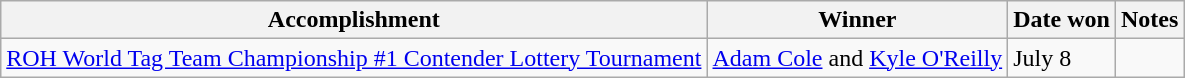<table class="wikitable">
<tr>
<th>Accomplishment</th>
<th>Winner</th>
<th>Date won</th>
<th>Notes</th>
</tr>
<tr>
<td><a href='#'>ROH World Tag Team Championship #1 Contender Lottery Tournament</a></td>
<td><a href='#'>Adam Cole</a> and <a href='#'>Kyle O'Reilly</a></td>
<td>July 8</td>
<td></td>
</tr>
</table>
